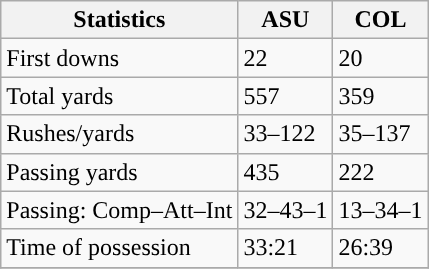<table class="wikitable" style="float: left;">
<tr>
<th>Statistics</th>
<th>ASU</th>
<th>COL</th>
</tr>
<tr>
<td>First downs</td>
<td>22</td>
<td>20</td>
</tr>
<tr>
<td>Total yards</td>
<td>557</td>
<td>359</td>
</tr>
<tr>
<td>Rushes/yards</td>
<td>33–122</td>
<td>35–137</td>
</tr>
<tr>
<td>Passing yards</td>
<td>435</td>
<td>222</td>
</tr>
<tr>
<td>Passing: Comp–Att–Int</td>
<td>32–43–1</td>
<td>13–34–1</td>
</tr>
<tr>
<td>Time of possession</td>
<td>33:21</td>
<td>26:39</td>
</tr>
<tr>
</tr>
</table>
